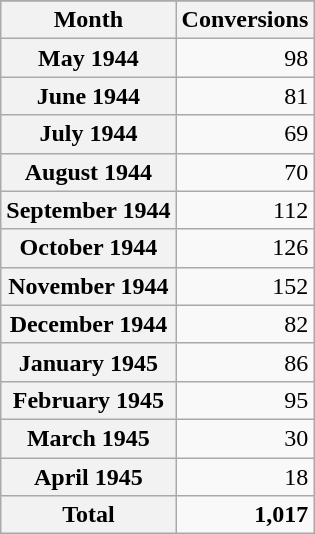<table class="wikitable floatright" style="text-align:right;">
<tr>
</tr>
<tr>
<th>Month</th>
<th>Conversions</th>
</tr>
<tr>
<th>May 1944</th>
<td>98</td>
</tr>
<tr>
<th>June 1944</th>
<td>81</td>
</tr>
<tr>
<th>July 1944</th>
<td>69</td>
</tr>
<tr>
<th>August 1944</th>
<td>70</td>
</tr>
<tr>
<th>September 1944</th>
<td>112</td>
</tr>
<tr>
<th>October 1944</th>
<td>126</td>
</tr>
<tr>
<th>November 1944</th>
<td>152</td>
</tr>
<tr>
<th>December 1944</th>
<td>82</td>
</tr>
<tr>
<th>January 1945</th>
<td>86</td>
</tr>
<tr>
<th>February 1945</th>
<td>95</td>
</tr>
<tr>
<th>March 1945</th>
<td>30</td>
</tr>
<tr>
<th>April 1945</th>
<td>18</td>
</tr>
<tr>
<th>Total</th>
<td><strong>1,017</strong></td>
</tr>
</table>
